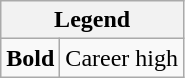<table class="wikitable mw-collapsible mw-collapsed">
<tr>
<th colspan="2">Legend</th>
</tr>
<tr>
<td><strong>Bold</strong></td>
<td>Career high</td>
</tr>
</table>
